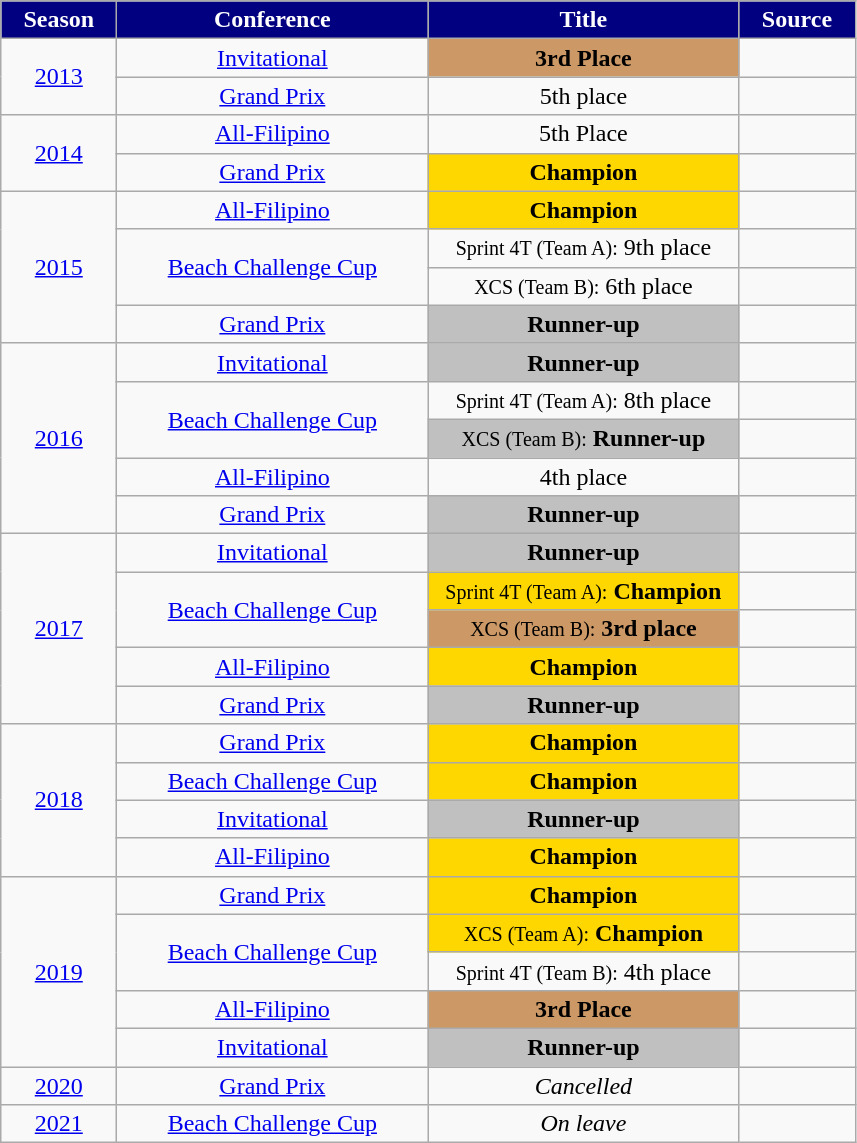<table class="wikitable">
<tr>
<th style="width:70px; background:navy; color:white; ">Season</th>
<th style="width:200px; background:navy; color:white;">Conference</th>
<th style="width:200px; background:navy; color:white;">Title</th>
<th style="width:70px; background:navy; color:white;">Source</th>
</tr>
<tr align=center>
<td rowspan=2><a href='#'>2013</a></td>
<td><a href='#'>Invitational</a></td>
<td style="background:#CC9966;"><strong>3rd Place</strong></td>
<td></td>
</tr>
<tr align=center>
<td><a href='#'>Grand Prix</a></td>
<td>5th place</td>
<td></td>
</tr>
<tr align=center>
<td rowspan=2><a href='#'>2014</a></td>
<td style="text-align:center;"><a href='#'>All-Filipino</a></td>
<td>5th Place</td>
<td></td>
</tr>
<tr align=center>
<td><a href='#'>Grand Prix</a></td>
<td style="background:gold;"><strong>Champion</strong></td>
<td></td>
</tr>
<tr align=center>
<td rowspan=4><a href='#'>2015</a></td>
<td><a href='#'>All-Filipino</a></td>
<td style="background:gold;"><strong>Champion</strong></td>
<td></td>
</tr>
<tr align=center>
<td rowspan=2><a href='#'>Beach Challenge Cup</a></td>
<td><small>Sprint 4T (Team A):</small> 9th place</td>
<td></td>
</tr>
<tr align=center>
<td><small>XCS (Team B):</small> 6th place</td>
<td></td>
</tr>
<tr align=center>
<td><a href='#'>Grand Prix</a></td>
<td style="background:silver"><strong>Runner-up</strong></td>
<td></td>
</tr>
<tr align=center>
<td rowspan=5><a href='#'>2016</a></td>
<td><a href='#'>Invitational</a></td>
<td style="background:silver"><strong>Runner-up</strong></td>
<td></td>
</tr>
<tr align=center>
<td rowspan=2><a href='#'>Beach Challenge Cup</a></td>
<td><small>Sprint 4T (Team A):</small> 8th place</td>
<td></td>
</tr>
<tr align=center>
<td style="background:silver"><small>XCS (Team B):</small> <strong>Runner-up</strong></td>
<td></td>
</tr>
<tr align=center>
<td><a href='#'>All-Filipino</a></td>
<td>4th place</td>
<td></td>
</tr>
<tr align=center>
<td><a href='#'>Grand Prix</a></td>
<td style="background:silver"><strong>Runner-up</strong></td>
<td></td>
</tr>
<tr align=center>
<td rowspan=5><a href='#'>2017</a></td>
<td><a href='#'>Invitational</a></td>
<td style="background:silver"><strong>Runner-up</strong></td>
<td></td>
</tr>
<tr align=center>
<td rowspan=2><a href='#'>Beach Challenge Cup</a></td>
<td style="background:gold;"><small>Sprint 4T (Team A):</small> <strong>Champion</strong></td>
<td style="text-align:center;"></td>
</tr>
<tr align=center>
<td style="background:#CC9966;"><small>XCS (Team B):</small> <strong>3rd place</strong></td>
<td style="text-align:center;"></td>
</tr>
<tr align=center>
<td><a href='#'>All-Filipino</a></td>
<td style="background:gold;"><strong>Champion</strong></td>
<td style="text-align:center;"></td>
</tr>
<tr align=center>
<td><a href='#'>Grand Prix</a></td>
<td style="background:silver"><strong>Runner-up</strong></td>
<td style="text-align:center;"></td>
</tr>
<tr align=center>
<td rowspan=4><a href='#'>2018</a></td>
<td><a href='#'>Grand Prix</a></td>
<td style="background:gold;"><strong>Champion</strong></td>
<td></td>
</tr>
<tr align=center>
<td><a href='#'>Beach Challenge Cup</a></td>
<td style="background:gold;"><strong>Champion</strong></td>
<td></td>
</tr>
<tr align=center>
<td><a href='#'>Invitational</a></td>
<td style="background:silver"><strong>Runner-up</strong></td>
<td></td>
</tr>
<tr align=center>
<td><a href='#'>All-Filipino</a></td>
<td style="background:gold;"><strong>Champion</strong></td>
<td></td>
</tr>
<tr align=center>
<td rowspan=5><a href='#'>2019</a></td>
<td><a href='#'>Grand Prix</a></td>
<td style="background:gold;"><strong>Champion</strong></td>
<td></td>
</tr>
<tr style="text-align: center;">
<td rowspan=2><a href='#'>Beach Challenge Cup</a></td>
<td style="background:gold;"><small>XCS (Team A):</small> <strong>Champion</strong></td>
<td></td>
</tr>
<tr style="text-align: center;">
<td><small>Sprint 4T (Team B):</small> 4th place</td>
<td></td>
</tr>
<tr align=center>
<td><a href='#'>All-Filipino</a></td>
<td style="background:#CC9966;"><strong>3rd Place</strong></td>
<td></td>
</tr>
<tr align=center>
<td><a href='#'>Invitational</a></td>
<td style="background:silver"><strong>Runner-up</strong></td>
<td></td>
</tr>
<tr align=center>
<td><a href='#'>2020</a></td>
<td><a href='#'>Grand Prix</a></td>
<td><em>Cancelled</em></td>
<td></td>
</tr>
<tr align=center>
<td><a href='#'>2021</a></td>
<td><a href='#'>Beach Challenge Cup</a></td>
<td><em>On leave</em></td>
<td></td>
</tr>
</table>
